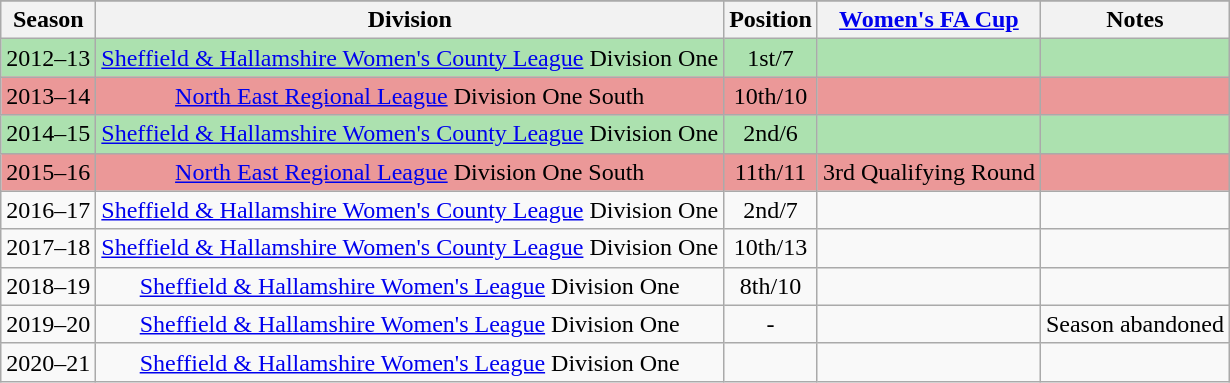<table class="wikitable collapsible" style="text-align:center;">
<tr>
</tr>
<tr>
<th>Season</th>
<th>Division</th>
<th>Position</th>
<th><a href='#'>Women's FA Cup</a></th>
<th>Notes</th>
</tr>
<tr bgcolor="#ACE1AF">
<td>2012–13</td>
<td><a href='#'>Sheffield & Hallamshire Women's County League</a> Division One</td>
<td>1st/7</td>
<td></td>
<td></td>
</tr>
<tr bgcolor="#EB9898">
<td>2013–14</td>
<td><a href='#'>North East Regional League</a> Division One South</td>
<td>10th/10</td>
<td></td>
<td></td>
</tr>
<tr bgcolor="#ACE1AF">
<td>2014–15</td>
<td><a href='#'>Sheffield & Hallamshire Women's County League</a> Division One</td>
<td>2nd/6</td>
<td></td>
<td></td>
</tr>
<tr bgcolor="#EB9898">
<td>2015–16</td>
<td><a href='#'>North East Regional League</a> Division One South</td>
<td>11th/11</td>
<td>3rd Qualifying Round</td>
<td></td>
</tr>
<tr>
<td>2016–17</td>
<td><a href='#'>Sheffield & Hallamshire Women's County League</a> Division One</td>
<td>2nd/7</td>
<td></td>
<td></td>
</tr>
<tr>
<td>2017–18</td>
<td><a href='#'>Sheffield & Hallamshire Women's County League</a> Division One</td>
<td>10th/13</td>
<td></td>
<td></td>
</tr>
<tr>
<td>2018–19</td>
<td><a href='#'>Sheffield & Hallamshire Women's League</a> Division One</td>
<td>8th/10</td>
<td></td>
<td></td>
</tr>
<tr>
<td>2019–20</td>
<td><a href='#'>Sheffield & Hallamshire Women's League</a> Division One</td>
<td>-</td>
<td></td>
<td>Season abandoned</td>
</tr>
<tr>
<td>2020–21</td>
<td><a href='#'>Sheffield & Hallamshire Women's League</a> Division One</td>
<td></td>
<td></td>
<td></td>
</tr>
</table>
